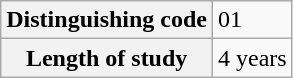<table class="wikitable">
<tr>
<th>Distinguishing code</th>
<td>01</td>
</tr>
<tr>
<th>Length of study</th>
<td>4 years</td>
</tr>
</table>
